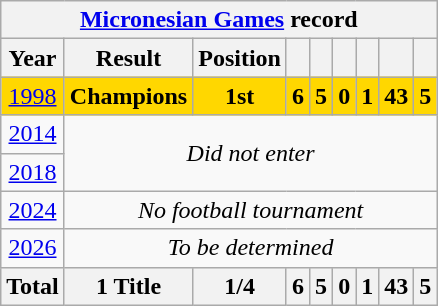<table class="wikitable" style="text-align: center;">
<tr>
<th colspan=9><a href='#'>Micronesian Games</a> record</th>
</tr>
<tr>
<th>Year</th>
<th>Result</th>
<th>Position</th>
<th></th>
<th></th>
<th></th>
<th></th>
<th></th>
<th></th>
</tr>
<tr style="background:Gold;">
<td> <a href='#'>1998</a></td>
<td><strong>Champions</strong></td>
<td><strong>1st</strong></td>
<td><strong>6</strong></td>
<td><strong>5</strong></td>
<td><strong>0</strong></td>
<td><strong>1</strong></td>
<td><strong>43</strong></td>
<td><strong>5</strong></td>
</tr>
<tr>
<td> <a href='#'>2014</a></td>
<td colspan="8" rowspan="2"><em>Did not enter</em></td>
</tr>
<tr>
<td> <a href='#'>2018</a></td>
</tr>
<tr>
<td> <a href='#'>2024</a></td>
<td textalign="center"; colspan="8"><em>No football tournament</em></td>
</tr>
<tr>
<td> <a href='#'>2026</a></td>
<td textalign="center"; colspan="8"><em>To be determined</em></td>
</tr>
<tr>
<th>Total</th>
<th>1 Title</th>
<th>1/4</th>
<th>6</th>
<th>5</th>
<th>0</th>
<th>1</th>
<th>43</th>
<th>5</th>
</tr>
</table>
